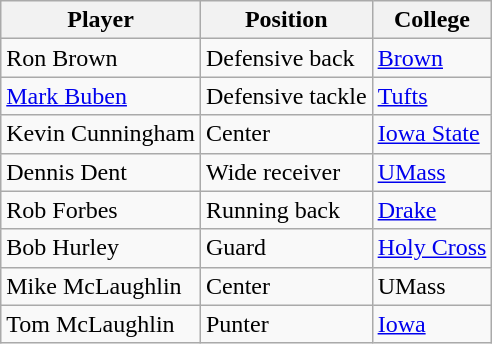<table class="wikitable">
<tr>
<th>Player</th>
<th>Position</th>
<th>College</th>
</tr>
<tr>
<td>Ron Brown</td>
<td>Defensive back</td>
<td><a href='#'>Brown</a></td>
</tr>
<tr>
<td><a href='#'>Mark Buben</a></td>
<td>Defensive tackle</td>
<td><a href='#'>Tufts</a></td>
</tr>
<tr>
<td>Kevin Cunningham</td>
<td>Center</td>
<td><a href='#'>Iowa State</a></td>
</tr>
<tr>
<td>Dennis Dent</td>
<td>Wide receiver</td>
<td><a href='#'>UMass</a></td>
</tr>
<tr>
<td>Rob Forbes</td>
<td>Running back</td>
<td><a href='#'>Drake</a></td>
</tr>
<tr>
<td>Bob Hurley</td>
<td>Guard</td>
<td><a href='#'>Holy Cross</a></td>
</tr>
<tr>
<td>Mike McLaughlin</td>
<td>Center</td>
<td>UMass</td>
</tr>
<tr>
<td>Tom McLaughlin</td>
<td>Punter</td>
<td><a href='#'>Iowa</a></td>
</tr>
</table>
